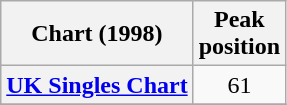<table class="wikitable sortable plainrowheaders" style="text-align:center">
<tr>
<th scope="col">Chart (1998)</th>
<th scope="col">Peak<br>position</th>
</tr>
<tr>
<th scope="row"><a href='#'>UK Singles Chart</a></th>
<td>61</td>
</tr>
<tr>
</tr>
</table>
